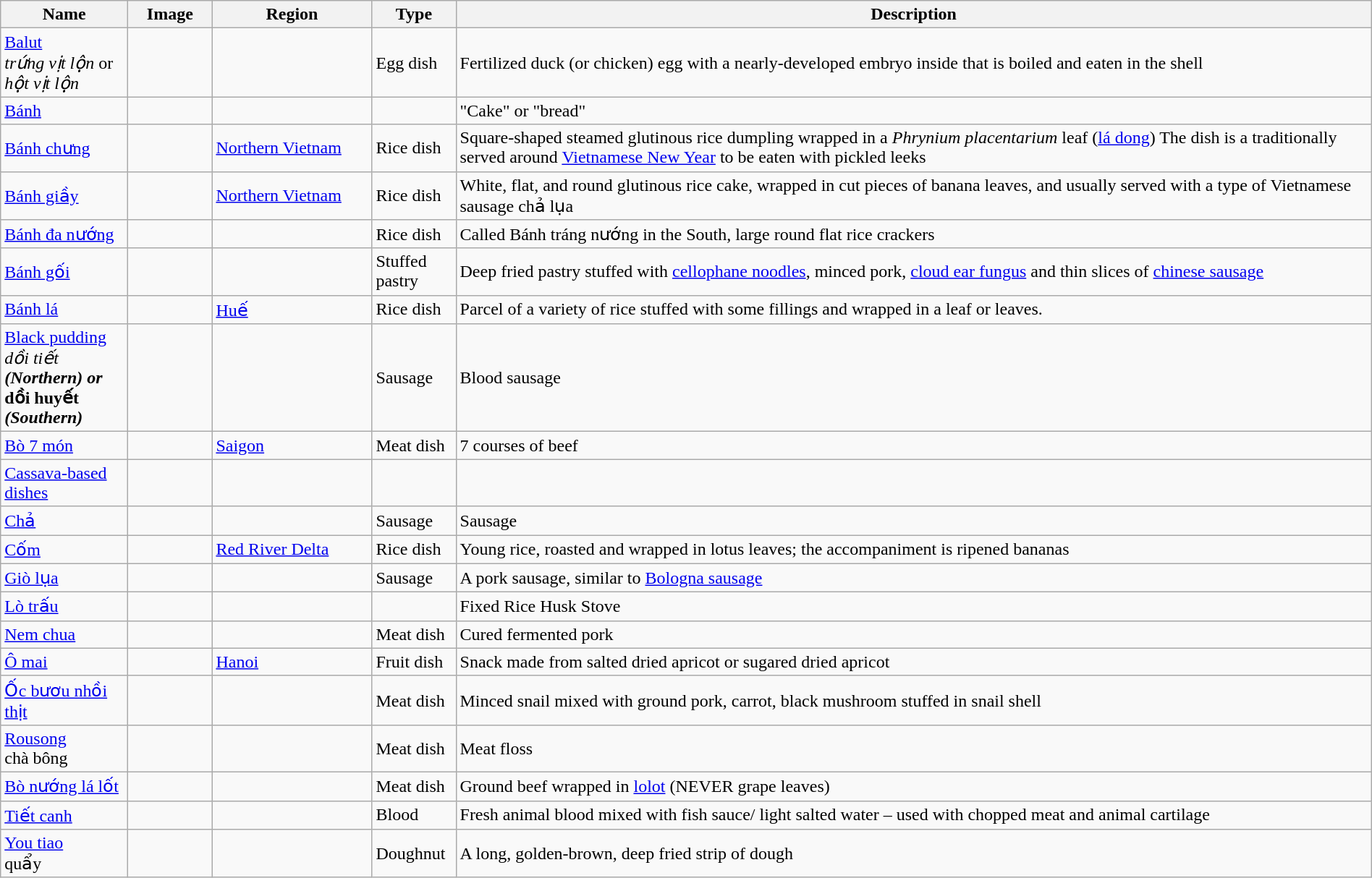<table class="wikitable sortable sticky-header" width="100%">
<tr>
<th style="width:110px;">Name</th>
<th style="width:70px;">Image</th>
<th style="width:140px;">Region</th>
<th style="width:70px;">Type</th>
<th>Description</th>
</tr>
<tr>
<td><a href='#'>Balut</a><br><em>trứng vịt lộn</em> or <em>hột vịt lộn</em></td>
<td></td>
<td></td>
<td>Egg dish</td>
<td>Fertilized duck (or chicken) egg with a nearly-developed embryo inside that is boiled and eaten in the shell</td>
</tr>
<tr>
<td><a href='#'>Bánh</a></td>
<td></td>
<td></td>
<td></td>
<td>"Cake" or "bread"</td>
</tr>
<tr>
<td><a href='#'>Bánh chưng</a></td>
<td></td>
<td><a href='#'>Northern Vietnam</a></td>
<td>Rice dish</td>
<td>Square-shaped steamed glutinous rice dumpling wrapped in a <em>Phrynium placentarium</em> leaf (<a href='#'>lá dong</a>) The dish is a traditionally served around <a href='#'>Vietnamese New Year</a> to be eaten with pickled leeks</td>
</tr>
<tr>
<td><a href='#'>Bánh giầy</a></td>
<td></td>
<td><a href='#'>Northern Vietnam</a></td>
<td>Rice dish</td>
<td>White, flat, and round glutinous rice cake, wrapped in cut pieces of banana leaves, and usually served with a type of Vietnamese sausage chả lụa</td>
</tr>
<tr>
<td><a href='#'>Bánh đa nướng</a></td>
<td></td>
<td></td>
<td>Rice dish</td>
<td>Called Bánh tráng nướng in the South, large round flat rice crackers</td>
</tr>
<tr>
<td><a href='#'>Bánh gối</a></td>
<td></td>
<td></td>
<td>Stuffed pastry</td>
<td>Deep fried pastry stuffed with <a href='#'>cellophane noodles</a>, minced pork, <a href='#'>cloud ear fungus</a> and thin slices of <a href='#'>chinese sausage</a></td>
</tr>
<tr>
<td><a href='#'>Bánh lá</a></td>
<td></td>
<td><a href='#'>Huế</a></td>
<td>Rice dish</td>
<td>Parcel of a variety of rice stuffed with some fillings and wrapped in a leaf or leaves.</td>
</tr>
<tr>
<td><a href='#'>Black pudding</a><br><em>dồi tiết<strong> (Northern) or </em>dồi huyết<em> (Southern)</td>
<td></td>
<td></td>
<td>Sausage</td>
<td>Blood sausage</td>
</tr>
<tr>
<td><a href='#'>Bò 7 món</a></td>
<td></td>
<td><a href='#'>Saigon</a></td>
<td>Meat dish</td>
<td>7 courses of beef</td>
</tr>
<tr>
<td><a href='#'>Cassava-based dishes</a></td>
<td></td>
<td></td>
<td></td>
<td></td>
</tr>
<tr>
<td><a href='#'>Chả</a></td>
<td></td>
<td></td>
<td>Sausage</td>
<td>Sausage</td>
</tr>
<tr>
<td><a href='#'>Cốm</a></td>
<td></td>
<td><a href='#'>Red River Delta</a></td>
<td>Rice dish</td>
<td>Young rice, roasted and wrapped in lotus leaves; the accompaniment is ripened bananas</td>
</tr>
<tr>
<td><a href='#'>Giò lụa</a></td>
<td></td>
<td></td>
<td>Sausage</td>
<td>A pork sausage, similar to <a href='#'>Bologna sausage</a></td>
</tr>
<tr>
<td><a href='#'>Lò trấu</a></td>
<td></td>
<td></td>
<td></td>
<td>Fixed Rice Husk Stove</td>
</tr>
<tr>
<td><a href='#'>Nem chua</a></td>
<td></td>
<td></td>
<td>Meat dish</td>
<td>Cured fermented pork</td>
</tr>
<tr>
<td><a href='#'>Ô mai</a></td>
<td></td>
<td><a href='#'>Hanoi</a></td>
<td>Fruit dish</td>
<td>Snack made from salted dried apricot or sugared dried apricot</td>
</tr>
<tr>
<td><a href='#'>Ốc bươu nhồi thịt</a></td>
<td></td>
<td></td>
<td>Meat dish</td>
<td>Minced snail mixed with ground pork, carrot, black mushroom stuffed in snail shell</td>
</tr>
<tr>
<td><a href='#'>Rousong</a><br></em>chà bông<em></td>
<td></td>
<td></td>
<td>Meat dish</td>
<td>Meat floss</td>
</tr>
<tr>
<td><a href='#'>Bò nướng lá lốt</a></td>
<td></td>
<td></td>
<td>Meat dish</td>
<td>Ground beef wrapped in <a href='#'>lolot</a> (NEVER grape leaves)</td>
</tr>
<tr>
<td><a href='#'>Tiết canh</a></td>
<td></td>
<td></td>
<td>Blood</td>
<td>Fresh animal blood mixed with fish sauce/ light salted water – used with chopped meat and animal cartilage</td>
</tr>
<tr>
<td><a href='#'>You tiao</a><br></em>quẩy<em></td>
<td></td>
<td></td>
<td>Doughnut</td>
<td>A long, golden-brown, deep fried strip of dough</td>
</tr>
</table>
